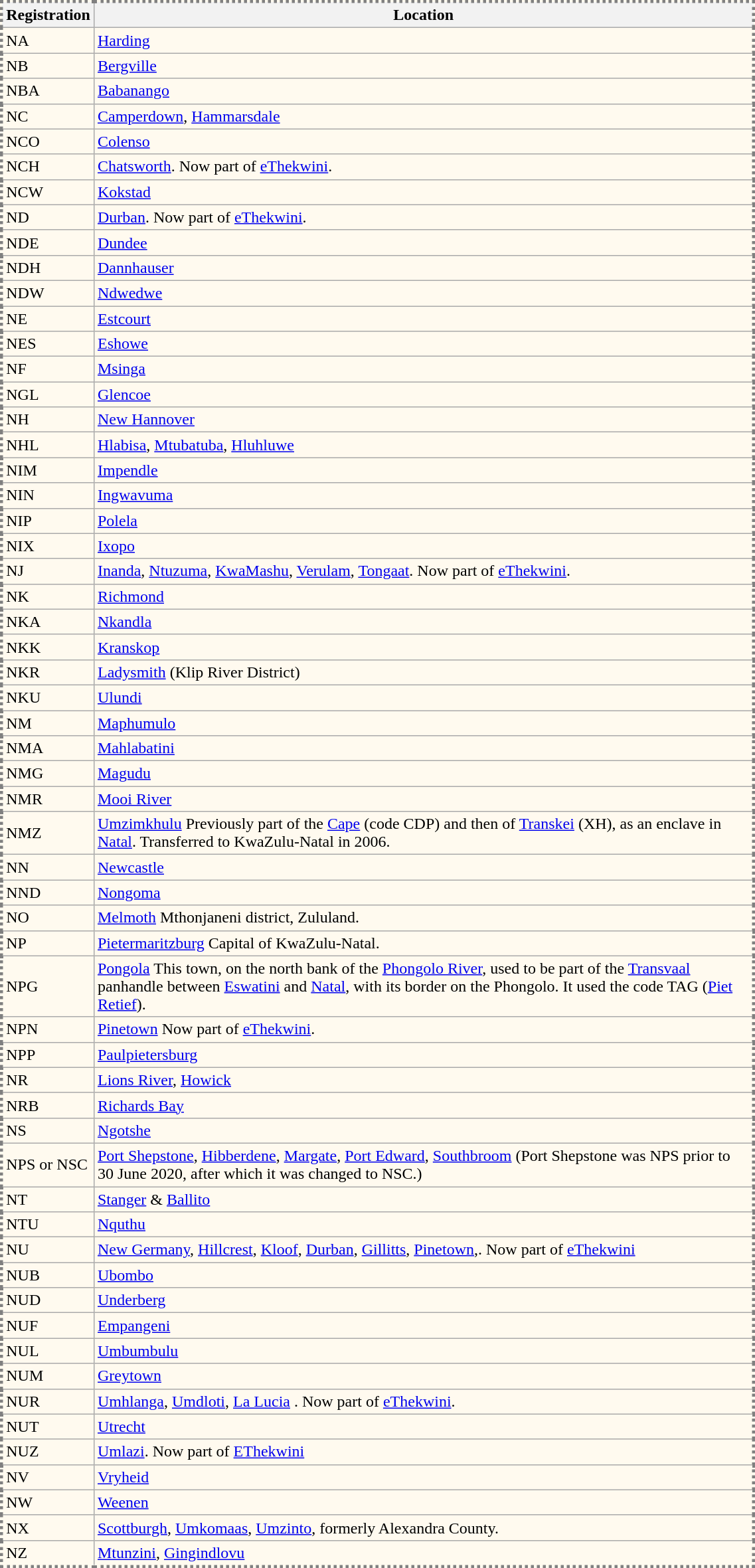<table class="wikitable sortable collapsible"  style="width:60%; background:#fffaef; border:dotted gray;">
<tr>
<th>Registration</th>
<th>Location</th>
</tr>
<tr>
<td>NA</td>
<td><a href='#'>Harding</a></td>
</tr>
<tr>
<td>NB</td>
<td><a href='#'>Bergville</a></td>
</tr>
<tr>
<td>NBA</td>
<td><a href='#'>Babanango</a></td>
</tr>
<tr>
<td>NC</td>
<td><a href='#'>Camperdown</a>, <a href='#'>Hammarsdale</a></td>
</tr>
<tr>
<td>NCO</td>
<td><a href='#'>Colenso</a></td>
</tr>
<tr>
<td>NCH</td>
<td><a href='#'>Chatsworth</a>. Now part of <a href='#'>eThekwini</a>.</td>
</tr>
<tr>
<td>NCW</td>
<td><a href='#'>Kokstad</a></td>
</tr>
<tr>
<td>ND</td>
<td><a href='#'>Durban</a>. Now part of <a href='#'>eThekwini</a>.</td>
</tr>
<tr>
<td>NDE</td>
<td><a href='#'>Dundee</a></td>
</tr>
<tr>
<td>NDH</td>
<td><a href='#'>Dannhauser</a></td>
</tr>
<tr>
<td>NDW</td>
<td><a href='#'>Ndwedwe</a></td>
</tr>
<tr>
<td>NE</td>
<td><a href='#'>Estcourt</a></td>
</tr>
<tr>
<td>NES</td>
<td><a href='#'>Eshowe</a></td>
</tr>
<tr>
<td>NF</td>
<td><a href='#'>Msinga</a></td>
</tr>
<tr>
<td>NGL</td>
<td><a href='#'>Glencoe</a></td>
</tr>
<tr>
<td>NH</td>
<td><a href='#'>New Hannover</a></td>
</tr>
<tr>
<td>NHL</td>
<td><a href='#'>Hlabisa</a>, <a href='#'>Mtubatuba</a>, <a href='#'>Hluhluwe</a></td>
</tr>
<tr>
<td>NIM</td>
<td><a href='#'>Impendle</a></td>
</tr>
<tr>
<td>NIN</td>
<td><a href='#'>Ingwavuma</a></td>
</tr>
<tr>
<td>NIP</td>
<td><a href='#'>Polela</a></td>
</tr>
<tr>
<td>NIX</td>
<td><a href='#'>Ixopo</a></td>
</tr>
<tr>
<td>NJ</td>
<td><a href='#'>Inanda</a>, <a href='#'>Ntuzuma</a>, <a href='#'>KwaMashu</a>, <a href='#'>Verulam</a>, <a href='#'>Tongaat</a>. Now part of <a href='#'>eThekwini</a>.</td>
</tr>
<tr>
<td>NK</td>
<td><a href='#'>Richmond</a></td>
</tr>
<tr>
<td>NKA</td>
<td><a href='#'>Nkandla</a></td>
</tr>
<tr>
<td>NKK</td>
<td><a href='#'>Kranskop</a></td>
</tr>
<tr>
<td>NKR</td>
<td><a href='#'>Ladysmith</a> (Klip River District)</td>
</tr>
<tr>
<td>NKU</td>
<td><a href='#'>Ulundi</a></td>
</tr>
<tr>
<td>NM</td>
<td><a href='#'>Maphumulo</a></td>
</tr>
<tr>
<td>NMA</td>
<td><a href='#'>Mahlabatini</a></td>
</tr>
<tr>
<td>NMG</td>
<td><a href='#'>Magudu</a></td>
</tr>
<tr>
<td>NMR</td>
<td><a href='#'>Mooi River</a></td>
</tr>
<tr>
<td>NMZ</td>
<td><a href='#'>Umzimkhulu</a> Previously part of the <a href='#'>Cape</a> (code CDP) and then of <a href='#'>Transkei</a> (XH), as an enclave in <a href='#'>Natal</a>. Transferred to KwaZulu-Natal in 2006.</td>
</tr>
<tr>
<td>NN</td>
<td><a href='#'>Newcastle</a></td>
</tr>
<tr>
<td>NND</td>
<td><a href='#'>Nongoma</a></td>
</tr>
<tr>
<td>NO</td>
<td><a href='#'>Melmoth</a> Mthonjaneni district, Zululand.</td>
</tr>
<tr>
<td>NP</td>
<td><a href='#'>Pietermaritzburg</a> Capital of KwaZulu-Natal.</td>
</tr>
<tr>
<td>NPG</td>
<td><a href='#'>Pongola</a> This town, on the north bank of the <a href='#'>Phongolo River</a>, used to be part of the <a href='#'>Transvaal</a> panhandle between <a href='#'>Eswatini</a> and <a href='#'>Natal</a>, with its border on the Phongolo. It used the code TAG (<a href='#'>Piet Retief</a>).</td>
</tr>
<tr>
<td>NPN</td>
<td><a href='#'>Pinetown</a> Now part of <a href='#'>eThekwini</a>.</td>
</tr>
<tr>
<td>NPP</td>
<td><a href='#'>Paulpietersburg</a></td>
</tr>
<tr>
<td>NR</td>
<td><a href='#'>Lions River</a>, <a href='#'>Howick</a></td>
</tr>
<tr>
<td>NRB</td>
<td><a href='#'>Richards Bay</a></td>
</tr>
<tr>
<td>NS</td>
<td><a href='#'>Ngotshe</a></td>
</tr>
<tr>
<td>NPS or NSC</td>
<td><a href='#'>Port Shepstone</a>, <a href='#'>Hibberdene</a>, <a href='#'>Margate</a>, <a href='#'>Port Edward</a>, <a href='#'>Southbroom</a> (Port Shepstone was NPS prior to 30 June 2020, after which it was changed to NSC.)</td>
</tr>
<tr>
<td>NT</td>
<td><a href='#'>Stanger</a> & <a href='#'>Ballito</a></td>
</tr>
<tr>
<td>NTU</td>
<td><a href='#'>Nquthu</a></td>
</tr>
<tr>
<td>NU</td>
<td><a href='#'>New Germany</a>, <a href='#'>Hillcrest</a>, <a href='#'>Kloof</a>, <a href='#'>Durban</a>, <a href='#'>Gillitts</a>, <a href='#'>Pinetown</a>,. Now part of <a href='#'>eThekwini</a></td>
</tr>
<tr>
<td>NUB</td>
<td><a href='#'>Ubombo</a></td>
</tr>
<tr>
<td>NUD</td>
<td><a href='#'>Underberg</a></td>
</tr>
<tr>
<td>NUF</td>
<td><a href='#'>Empangeni</a></td>
</tr>
<tr>
<td>NUL</td>
<td><a href='#'>Umbumbulu</a></td>
</tr>
<tr>
<td>NUM</td>
<td><a href='#'>Greytown</a></td>
</tr>
<tr>
<td>NUR</td>
<td><a href='#'>Umhlanga</a>, <a href='#'>Umdloti</a>, <a href='#'>La Lucia</a> . Now part of <a href='#'>eThekwini</a>.</td>
</tr>
<tr>
<td>NUT</td>
<td><a href='#'>Utrecht</a></td>
</tr>
<tr>
<td>NUZ</td>
<td><a href='#'>Umlazi</a>. Now part of <a href='#'>EThekwini</a></td>
</tr>
<tr>
<td>NV</td>
<td><a href='#'>Vryheid</a></td>
</tr>
<tr>
<td>NW</td>
<td><a href='#'>Weenen</a></td>
</tr>
<tr>
<td>NX</td>
<td><a href='#'>Scottburgh</a>, <a href='#'>Umkomaas</a>, <a href='#'>Umzinto</a>, formerly Alexandra County.</td>
</tr>
<tr>
<td>NZ</td>
<td><a href='#'>Mtunzini</a>, <a href='#'>Gingindlovu</a></td>
</tr>
</table>
